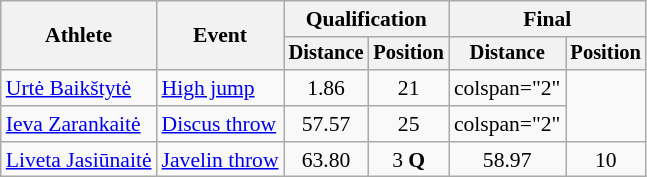<table class=wikitable style=font-size:90%>
<tr>
<th rowspan=2>Athlete</th>
<th rowspan=2>Event</th>
<th colspan=2>Qualification</th>
<th colspan=2>Final</th>
</tr>
<tr style=font-size:95%>
<th>Distance</th>
<th>Position</th>
<th>Distance</th>
<th>Position</th>
</tr>
<tr align=center>
<td align=left><a href='#'>Urtė Baikštytė</a></td>
<td align=left><a href='#'>High jump</a></td>
<td>1.86</td>
<td>21</td>
<td>colspan="2" </td>
</tr>
<tr align=center>
<td align=left><a href='#'>Ieva Zarankaitė</a></td>
<td align=left><a href='#'>Discus throw</a></td>
<td>57.57</td>
<td>25</td>
<td>colspan="2" </td>
</tr>
<tr align=center>
<td align=left><a href='#'>Liveta Jasiūnaitė</a></td>
<td align=left><a href='#'>Javelin throw</a></td>
<td>63.80</td>
<td>3 <strong>Q</strong></td>
<td>58.97</td>
<td>10</td>
</tr>
</table>
